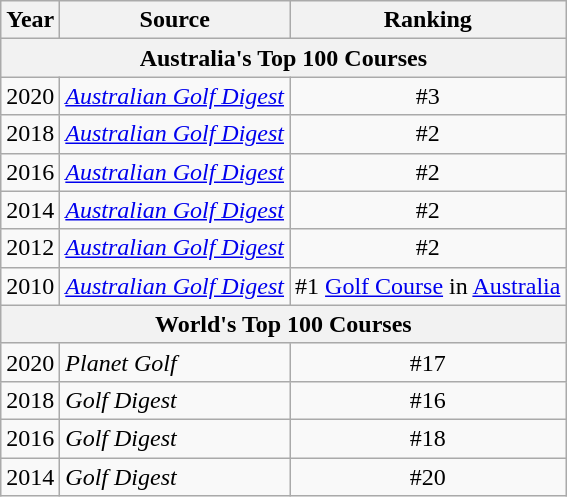<table class="wikitable">
<tr>
<th>Year</th>
<th>Source</th>
<th>Ranking</th>
</tr>
<tr>
<th colspan=7>Australia's Top 100 Courses</th>
</tr>
<tr>
<td>2020</td>
<td><em><a href='#'>Australian Golf Digest</a></em></td>
<td align=center>#3</td>
</tr>
<tr>
<td>2018</td>
<td><em><a href='#'>Australian Golf Digest</a></em></td>
<td align=center>#2</td>
</tr>
<tr>
<td>2016</td>
<td><em><a href='#'>Australian Golf Digest</a></em></td>
<td align=center>#2</td>
</tr>
<tr>
<td>2014</td>
<td><em><a href='#'>Australian Golf Digest</a></em></td>
<td align=center>#2</td>
</tr>
<tr>
<td>2012</td>
<td><em><a href='#'>Australian Golf Digest</a></em></td>
<td align=center>#2</td>
</tr>
<tr>
<td>2010</td>
<td><em><a href='#'>Australian Golf Digest</a></em></td>
<td align=center>#1 <a href='#'>Golf Course</a> in <a href='#'>Australia</a></td>
</tr>
<tr>
<th colspan=7>World's Top 100 Courses</th>
</tr>
<tr>
<td>2020</td>
<td><em>Planet Golf</em></td>
<td align=center>#17</td>
</tr>
<tr>
<td>2018</td>
<td><em>Golf Digest</em></td>
<td align=center>#16</td>
</tr>
<tr>
<td>2016</td>
<td><em>Golf Digest</em></td>
<td align=center>#18</td>
</tr>
<tr>
<td>2014</td>
<td><em>Golf Digest</em></td>
<td align=center>#20</td>
</tr>
</table>
